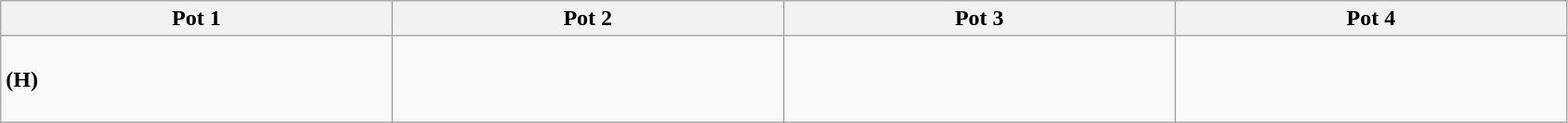<table class="wikitable" style="width:89%;">
<tr>
<th width=16.66%>Pot 1</th>
<th width=16.66%>Pot 2</th>
<th width=16.67%>Pot 3</th>
<th width=16.67%>Pot 4</th>
</tr>
<tr>
<td><br> <strong>(H)</strong><br>
<br>
</td>
<td><br><br>
<br>
</td>
<td><br><br>
<br>
</td>
<td><br><br>
<br>
</td>
</tr>
</table>
